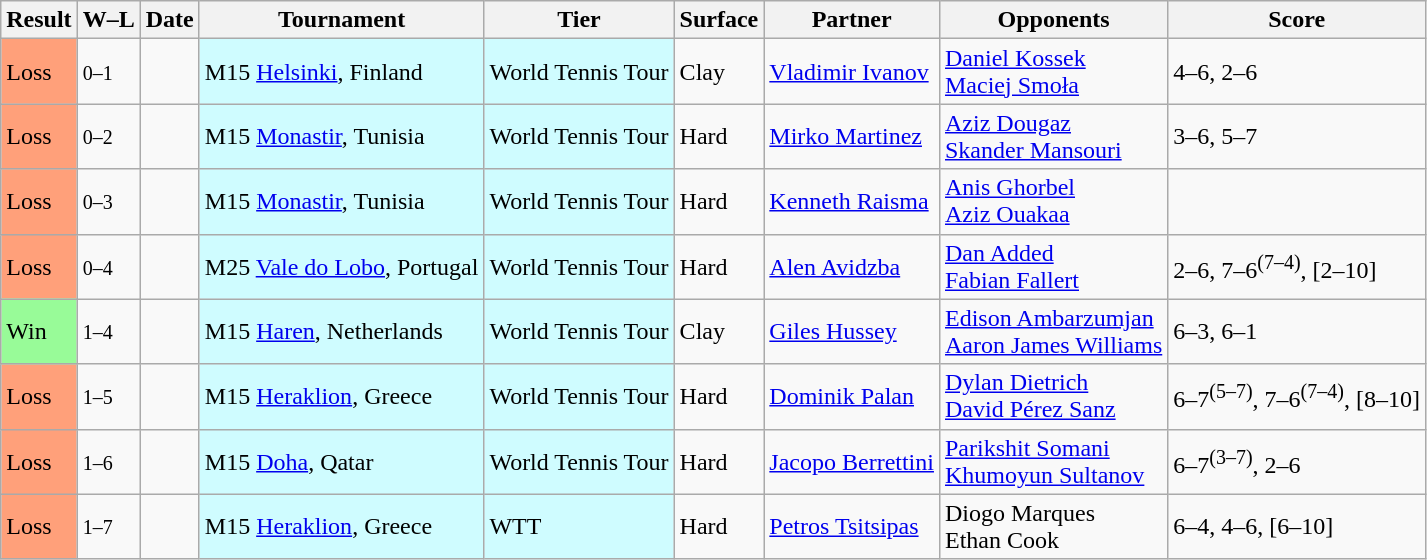<table class="sortable wikitable">
<tr>
<th>Result</th>
<th class="unsortable">W–L</th>
<th>Date</th>
<th>Tournament</th>
<th>Tier</th>
<th>Surface</th>
<th>Partner</th>
<th>Opponents</th>
<th class="unsortable">Score</th>
</tr>
<tr>
<td bgcolor=FFA07A>Loss</td>
<td><small>0–1</small></td>
<td></td>
<td style="background:#cffcff;">M15 <a href='#'>Helsinki</a>, Finland</td>
<td style="background:#cffcff;">World Tennis Tour</td>
<td>Clay</td>
<td> <a href='#'>Vladimir Ivanov</a></td>
<td> <a href='#'>Daniel Kossek</a><br> <a href='#'>Maciej Smoła</a></td>
<td>4–6, 2–6</td>
</tr>
<tr>
<td bgcolor=FFA07A>Loss</td>
<td><small>0–2</small></td>
<td></td>
<td style="background:#cffcff;">M15 <a href='#'>Monastir</a>, Tunisia</td>
<td style="background:#cffcff;">World Tennis Tour</td>
<td>Hard</td>
<td> <a href='#'>Mirko Martinez</a></td>
<td> <a href='#'>Aziz Dougaz</a><br> <a href='#'>Skander Mansouri</a></td>
<td>3–6, 5–7</td>
</tr>
<tr>
<td bgcolor=FFA07A>Loss</td>
<td><small>0–3</small></td>
<td></td>
<td style="background:#cffcff;">M15 <a href='#'>Monastir</a>, Tunisia</td>
<td style="background:#cffcff;">World Tennis Tour</td>
<td>Hard</td>
<td> <a href='#'>Kenneth Raisma</a></td>
<td> <a href='#'>Anis Ghorbel</a><br> <a href='#'>Aziz Ouakaa</a></td>
<td></td>
</tr>
<tr>
<td bgcolor=FFA07A>Loss</td>
<td><small>0–4</small></td>
<td></td>
<td style="background:#cffcff;">M25 <a href='#'>Vale do Lobo</a>, Portugal</td>
<td style="background:#cffcff;">World Tennis Tour</td>
<td>Hard</td>
<td> <a href='#'>Alen Avidzba</a></td>
<td> <a href='#'>Dan Added</a><br> <a href='#'>Fabian Fallert</a></td>
<td>2–6, 7–6<sup>(7–4)</sup>, [2–10]</td>
</tr>
<tr>
<td bgcolor=98fb98>Win</td>
<td><small>1–4</small></td>
<td></td>
<td style="background:#cffcff;">M15 <a href='#'>Haren</a>, Netherlands</td>
<td style="background:#cffcff;">World Tennis Tour</td>
<td>Clay</td>
<td> <a href='#'>Giles Hussey</a></td>
<td> <a href='#'>Edison Ambarzumjan</a><br> <a href='#'>Aaron James Williams</a></td>
<td>6–3, 6–1</td>
</tr>
<tr>
<td bgcolor=FFA07A>Loss</td>
<td><small>1–5</small></td>
<td></td>
<td style="background:#cffcff;">M15 <a href='#'>Heraklion</a>, Greece</td>
<td style="background:#cffcff;">World Tennis Tour</td>
<td>Hard</td>
<td> <a href='#'>Dominik Palan</a></td>
<td> <a href='#'>Dylan Dietrich</a><br> <a href='#'>David Pérez Sanz</a></td>
<td>6–7<sup>(5–7)</sup>, 7–6<sup>(7–4)</sup>, [8–10]</td>
</tr>
<tr>
<td bgcolor=FFA07A>Loss</td>
<td><small>1–6</small></td>
<td></td>
<td style="background:#cffcff;">M15 <a href='#'>Doha</a>, Qatar</td>
<td style="background:#cffcff;">World Tennis Tour</td>
<td>Hard</td>
<td> <a href='#'>Jacopo Berrettini</a></td>
<td> <a href='#'>Parikshit Somani</a><br> <a href='#'>Khumoyun Sultanov</a></td>
<td>6–7<sup>(3–7)</sup>, 2–6</td>
</tr>
<tr>
<td bgcolor=FFA07A>Loss</td>
<td><small>1–7</small></td>
<td></td>
<td style="background:#cffcff;">M15 <a href='#'>Heraklion</a>, Greece</td>
<td style="background:#cffcff;">WTT</td>
<td>Hard</td>
<td> <a href='#'>Petros Tsitsipas</a></td>
<td> Diogo Marques <br> Ethan Cook</td>
<td>6–4, 4–6, [6–10]</td>
</tr>
</table>
